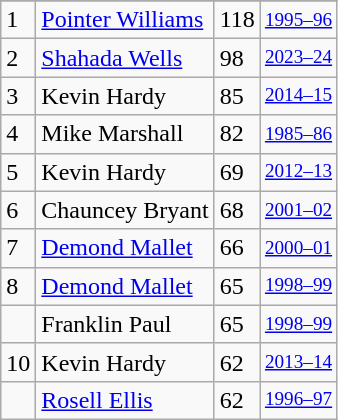<table class="wikitable">
<tr>
</tr>
<tr>
<td>1</td>
<td><a href='#'>Pointer Williams</a></td>
<td>118</td>
<td style="font-size:80%;"><a href='#'>1995–96</a></td>
</tr>
<tr>
<td>2</td>
<td><a href='#'>Shahada Wells</a></td>
<td>98</td>
<td style="font-size:80%;"><a href='#'>2023–24</a></td>
</tr>
<tr>
<td>3</td>
<td>Kevin Hardy</td>
<td>85</td>
<td style="font-size:80%;"><a href='#'>2014–15</a></td>
</tr>
<tr>
<td>4</td>
<td>Mike Marshall</td>
<td>82</td>
<td style="font-size:80%;"><a href='#'>1985–86</a></td>
</tr>
<tr>
<td>5</td>
<td>Kevin Hardy</td>
<td>69</td>
<td style="font-size:80%;"><a href='#'>2012–13</a></td>
</tr>
<tr>
<td>6</td>
<td>Chauncey Bryant</td>
<td>68</td>
<td style="font-size:80%;"><a href='#'>2001–02</a></td>
</tr>
<tr>
<td>7</td>
<td><a href='#'>Demond Mallet</a></td>
<td>66</td>
<td style="font-size:80%;"><a href='#'>2000–01</a></td>
</tr>
<tr>
<td>8</td>
<td><a href='#'>Demond Mallet</a></td>
<td>65</td>
<td style="font-size:80%;"><a href='#'>1998–99</a></td>
</tr>
<tr>
<td></td>
<td>Franklin Paul</td>
<td>65</td>
<td style="font-size:80%;"><a href='#'>1998–99</a></td>
</tr>
<tr>
<td>10</td>
<td>Kevin Hardy</td>
<td>62</td>
<td style="font-size:80%;"><a href='#'>2013–14</a></td>
</tr>
<tr>
<td></td>
<td><a href='#'>Rosell Ellis</a></td>
<td>62</td>
<td style="font-size:80%;"><a href='#'>1996–97</a></td>
</tr>
</table>
